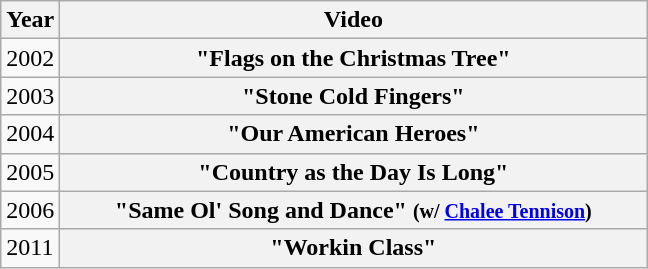<table class="wikitable plainrowheaders">
<tr>
<th>Year</th>
<th style="width:24em;">Video</th>
</tr>
<tr>
<td>2002</td>
<th scope="row">"Flags on the Christmas Tree"</th>
</tr>
<tr>
<td>2003</td>
<th scope="row">"Stone Cold Fingers"</th>
</tr>
<tr>
<td>2004</td>
<th scope="row">"Our American Heroes"</th>
</tr>
<tr>
<td>2005</td>
<th scope="row">"Country as the Day Is Long"</th>
</tr>
<tr>
<td>2006</td>
<th scope="row">"Same Ol' Song and Dance" <small>(w/ <a href='#'>Chalee Tennison</a>)</small></th>
</tr>
<tr>
<td>2011</td>
<th scope="row">"Workin Class"</th>
</tr>
</table>
